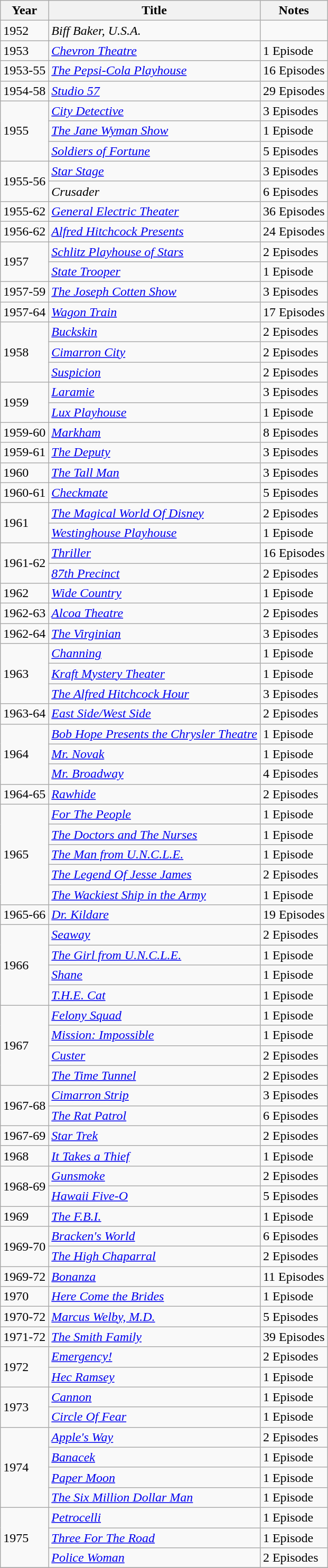<table class="wikitable">
<tr>
<th>Year</th>
<th>Title</th>
<th>Notes</th>
</tr>
<tr>
<td>1952</td>
<td><em>Biff Baker, U.S.A.</em></td>
<td></td>
</tr>
<tr>
<td>1953</td>
<td><em><a href='#'>Chevron Theatre</a></em></td>
<td>1 Episode</td>
</tr>
<tr>
<td>1953-55</td>
<td><em><a href='#'>The Pepsi-Cola Playhouse</a></em></td>
<td>16 Episodes</td>
</tr>
<tr>
<td>1954-58</td>
<td><em><a href='#'>Studio 57</a></em></td>
<td>29 Episodes</td>
</tr>
<tr>
<td rowspan=3>1955</td>
<td><em><a href='#'>City Detective</a></em></td>
<td>3 Episodes</td>
</tr>
<tr>
<td><em><a href='#'>The Jane Wyman Show</a></em></td>
<td>1 Episode</td>
</tr>
<tr>
<td><em><a href='#'>Soldiers of Fortune</a></em></td>
<td>5 Episodes</td>
</tr>
<tr>
<td rowspan=2>1955-56</td>
<td><em><a href='#'>Star Stage</a></em></td>
<td>3 Episodes</td>
</tr>
<tr>
<td><em>Crusader</em></td>
<td>6 Episodes</td>
</tr>
<tr>
<td>1955-62</td>
<td><em><a href='#'>General Electric Theater</a></em></td>
<td>36 Episodes</td>
</tr>
<tr>
<td>1956-62</td>
<td><em><a href='#'>Alfred Hitchcock Presents</a></em></td>
<td>24 Episodes</td>
</tr>
<tr>
<td rowspan=2>1957</td>
<td><em><a href='#'>Schlitz Playhouse of Stars</a></em></td>
<td>2 Episodes</td>
</tr>
<tr>
<td><em><a href='#'>State Trooper</a></em></td>
<td>1 Episode</td>
</tr>
<tr>
<td>1957-59</td>
<td><em><a href='#'>The Joseph Cotten Show</a></em></td>
<td>3 Episodes</td>
</tr>
<tr>
<td>1957-64</td>
<td><em><a href='#'>Wagon Train</a></em></td>
<td>17 Episodes</td>
</tr>
<tr>
<td rowspan=3>1958</td>
<td><em><a href='#'>Buckskin</a></em></td>
<td>2 Episodes</td>
</tr>
<tr>
<td><em><a href='#'>Cimarron City</a></em></td>
<td>2 Episodes</td>
</tr>
<tr>
<td><em><a href='#'>Suspicion</a></em></td>
<td>2 Episodes</td>
</tr>
<tr>
<td rowspan=2>1959</td>
<td><em><a href='#'>Laramie</a></em></td>
<td>3 Episodes</td>
</tr>
<tr>
<td><em><a href='#'>Lux Playhouse</a></em></td>
<td>1 Episode</td>
</tr>
<tr>
<td>1959-60</td>
<td><em><a href='#'>Markham</a></em></td>
<td>8 Episodes</td>
</tr>
<tr>
<td>1959-61</td>
<td><em><a href='#'>The Deputy</a></em></td>
<td>3 Episodes</td>
</tr>
<tr>
<td>1960</td>
<td><em><a href='#'>The Tall Man</a></em></td>
<td>3 Episodes</td>
</tr>
<tr>
<td>1960-61</td>
<td><em><a href='#'>Checkmate</a></em></td>
<td>5 Episodes</td>
</tr>
<tr>
<td rowspan=2>1961</td>
<td><em><a href='#'>The Magical World Of Disney</a></em></td>
<td>2 Episodes</td>
</tr>
<tr>
<td><em><a href='#'>Westinghouse Playhouse</a></em></td>
<td>1 Episode</td>
</tr>
<tr>
<td rowspan=2>1961-62</td>
<td><em><a href='#'>Thriller</a></em></td>
<td>16 Episodes</td>
</tr>
<tr>
<td><em><a href='#'>87th Precinct</a></em></td>
<td>2 Episodes</td>
</tr>
<tr>
<td>1962</td>
<td><em><a href='#'>Wide Country</a></em></td>
<td>1 Episode</td>
</tr>
<tr>
<td>1962-63</td>
<td><em><a href='#'>Alcoa Theatre</a></em></td>
<td>2 Episodes</td>
</tr>
<tr>
<td>1962-64</td>
<td><em><a href='#'>The Virginian</a></em></td>
<td>3 Episodes</td>
</tr>
<tr>
<td rowspan=3>1963</td>
<td><em><a href='#'>Channing</a></em></td>
<td>1 Episode</td>
</tr>
<tr>
<td><em><a href='#'>Kraft Mystery Theater</a></em></td>
<td>1 Episode</td>
</tr>
<tr>
<td><em><a href='#'>The Alfred Hitchcock Hour</a></em></td>
<td>3 Episodes</td>
</tr>
<tr>
<td>1963-64</td>
<td><em><a href='#'>East Side/West Side</a></em></td>
<td>2 Episodes</td>
</tr>
<tr>
<td rowspan=3>1964</td>
<td><em><a href='#'>Bob Hope Presents the Chrysler Theatre</a></em></td>
<td>1 Episode</td>
</tr>
<tr>
<td><em><a href='#'>Mr. Novak</a></em></td>
<td>1 Episode</td>
</tr>
<tr>
<td><em><a href='#'>Mr. Broadway</a></em></td>
<td>4 Episodes</td>
</tr>
<tr>
<td>1964-65</td>
<td><em><a href='#'>Rawhide</a></em></td>
<td>2 Episodes</td>
</tr>
<tr>
<td rowspan=5>1965</td>
<td><em><a href='#'>For The People</a></em></td>
<td>1 Episode</td>
</tr>
<tr>
<td><em><a href='#'>The Doctors and The Nurses</a></em></td>
<td>1 Episode</td>
</tr>
<tr>
<td><em><a href='#'>The Man from U.N.C.L.E.</a></em></td>
<td>1 Episode</td>
</tr>
<tr>
<td><em><a href='#'>The Legend Of Jesse James</a></em></td>
<td>2 Episodes</td>
</tr>
<tr>
<td><em><a href='#'>The Wackiest Ship in the Army</a></em></td>
<td>1 Episode</td>
</tr>
<tr>
<td>1965-66</td>
<td><em><a href='#'>Dr. Kildare</a></em></td>
<td>19 Episodes</td>
</tr>
<tr>
<td rowspan=4>1966</td>
<td><em><a href='#'>Seaway</a></em></td>
<td>2 Episodes</td>
</tr>
<tr>
<td><em><a href='#'>The Girl from U.N.C.L.E.</a></em></td>
<td>1 Episode</td>
</tr>
<tr>
<td><em><a href='#'>Shane</a></em></td>
<td>1 Episode</td>
</tr>
<tr>
<td><em><a href='#'>T.H.E. Cat</a></em></td>
<td>1 Episode</td>
</tr>
<tr>
<td rowspan=4>1967</td>
<td><em><a href='#'>Felony Squad</a></em></td>
<td>1 Episode</td>
</tr>
<tr>
<td><em><a href='#'>Mission: Impossible</a></em></td>
<td>1 Episode</td>
</tr>
<tr>
<td><em><a href='#'>Custer</a></em></td>
<td>2 Episodes</td>
</tr>
<tr>
<td><em><a href='#'>The Time Tunnel</a></em></td>
<td>2 Episodes</td>
</tr>
<tr>
<td rowspan=2>1967-68</td>
<td><em><a href='#'>Cimarron Strip</a></em></td>
<td>3 Episodes</td>
</tr>
<tr>
<td><em><a href='#'>The Rat Patrol</a></em></td>
<td>6 Episodes</td>
</tr>
<tr>
<td>1967-69</td>
<td><em><a href='#'>Star Trek</a></em></td>
<td>2 Episodes</td>
</tr>
<tr>
<td>1968</td>
<td><em><a href='#'>It Takes a Thief</a></em></td>
<td>1 Episode</td>
</tr>
<tr>
<td rowspan=2>1968-69</td>
<td><em><a href='#'>Gunsmoke</a></em></td>
<td>2 Episodes</td>
</tr>
<tr>
<td><em><a href='#'>Hawaii Five-O</a></em></td>
<td>5 Episodes</td>
</tr>
<tr>
<td>1969</td>
<td><em><a href='#'>The F.B.I.</a></em></td>
<td>1 Episode</td>
</tr>
<tr>
<td rowspan=2>1969-70</td>
<td><em><a href='#'>Bracken's World</a></em></td>
<td>6 Episodes</td>
</tr>
<tr>
<td><em><a href='#'>The High Chaparral</a></em></td>
<td>2 Episodes</td>
</tr>
<tr>
<td>1969-72</td>
<td><em><a href='#'>Bonanza</a></em></td>
<td>11 Episodes</td>
</tr>
<tr>
<td>1970</td>
<td><em><a href='#'>Here Come the Brides</a></em></td>
<td>1 Episode</td>
</tr>
<tr>
<td>1970-72</td>
<td><em><a href='#'>Marcus Welby, M.D.</a></em></td>
<td>5 Episodes</td>
</tr>
<tr>
<td>1971-72</td>
<td><em><a href='#'>The Smith Family</a></em></td>
<td>39 Episodes</td>
</tr>
<tr>
<td rowspan=2>1972</td>
<td><em><a href='#'>Emergency!</a></em></td>
<td>2 Episodes</td>
</tr>
<tr>
<td><em><a href='#'>Hec Ramsey</a></em></td>
<td>1 Episode</td>
</tr>
<tr>
<td rowspan=2>1973</td>
<td><em><a href='#'>Cannon</a></em></td>
<td>1 Episode</td>
</tr>
<tr>
<td><em><a href='#'>Circle Of Fear</a></em></td>
<td>1 Episode</td>
</tr>
<tr>
<td rowspan=4>1974</td>
<td><em><a href='#'>Apple's Way</a></em></td>
<td>2 Episodes</td>
</tr>
<tr>
<td><em><a href='#'>Banacek</a></em></td>
<td>1 Episode</td>
</tr>
<tr>
<td><em><a href='#'>Paper Moon</a></em></td>
<td>1 Episode</td>
</tr>
<tr>
<td><em><a href='#'>The Six Million Dollar Man</a></em></td>
<td>1 Episode</td>
</tr>
<tr>
<td rowspan=3>1975</td>
<td><em><a href='#'>Petrocelli</a></em></td>
<td>1 Episode</td>
</tr>
<tr>
<td><em><a href='#'>Three For The Road</a></em></td>
<td>1 Episode</td>
</tr>
<tr>
<td><em><a href='#'>Police Woman</a></em></td>
<td>2 Episodes</td>
</tr>
<tr>
</tr>
</table>
